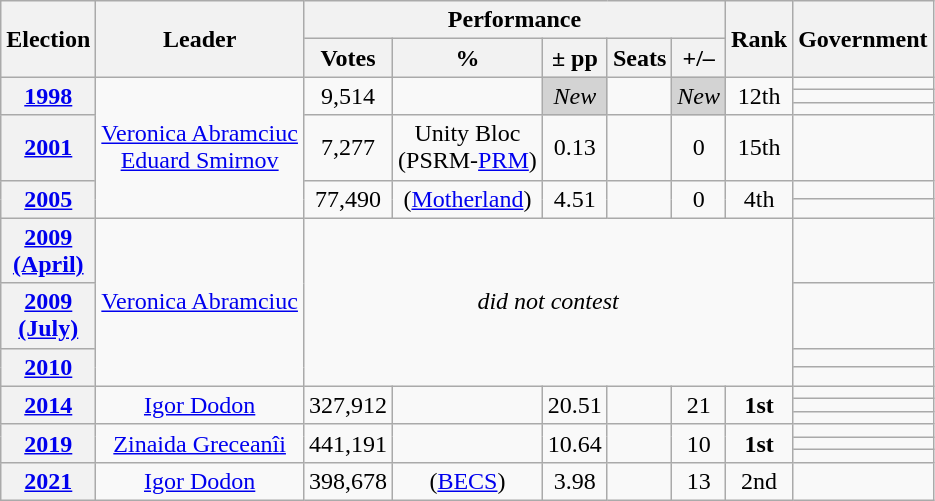<table class=wikitable style=text-align:center>
<tr>
<th rowspan="2"><strong>Election</strong></th>
<th rowspan="2">Leader</th>
<th colspan="5" scope="col">Performance</th>
<th rowspan="2">Rank</th>
<th rowspan="2">Government</th>
</tr>
<tr>
<th><strong>Votes</strong></th>
<th><strong>%</strong></th>
<th><strong>± pp</strong></th>
<th><strong>Seats</strong></th>
<th><strong>+/–</strong></th>
</tr>
<tr>
<th rowspan="3"><a href='#'>1998</a></th>
<td rowspan="6"><a href='#'>Veronica Abramciuc</a><br><a href='#'>Eduard Smirnov</a></td>
<td rowspan="3">9,514</td>
<td rowspan="3"></td>
<td rowspan="3" bgcolor="lightgrey"><em>New</em></td>
<td rowspan="3"></td>
<td rowspan="3" bgcolor="lightgrey"><em>New</em></td>
<td rowspan="3">12th</td>
<td></td>
</tr>
<tr>
<td></td>
</tr>
<tr>
<td></td>
</tr>
<tr>
<th rowspan="1"><a href='#'>2001</a></th>
<td rowspan="1">7,277</td>
<td rowspan="1"> Unity Bloc<br>(PSRM-<a href='#'>PRM</a>)</td>
<td rowspan="1"> 0.13</td>
<td rowspan="1"></td>
<td rowspan="1"> 0</td>
<td rowspan="1"> 15th</td>
<td></td>
</tr>
<tr>
<th rowspan="2"><a href='#'>2005</a></th>
<td rowspan="2">77,490</td>
<td rowspan="2"> (<a href='#'>Motherland</a>)</td>
<td rowspan="2"> 4.51</td>
<td rowspan="2"></td>
<td rowspan="2"> 0</td>
<td rowspan="2"> 4th</td>
<td></td>
</tr>
<tr>
<td></td>
</tr>
<tr>
<th rowspan="1"><a href='#'>2009<br>(April)</a></th>
<td rowspan="4"><a href='#'>Veronica Abramciuc</a></td>
<td rowspan="4" colspan="6"><em>did not contest</em></td>
<td></td>
</tr>
<tr>
<th rowspan="1"><a href='#'>2009<br>(July)</a></th>
<td></td>
</tr>
<tr>
<th rowspan="2"><a href='#'>2010</a></th>
<td></td>
</tr>
<tr>
<td></td>
</tr>
<tr>
<th rowspan="3"><a href='#'>2014</a></th>
<td rowspan="3"><a href='#'>Igor Dodon</a></td>
<td rowspan="3">327,912</td>
<td rowspan="3"></td>
<td rowspan="3"> 20.51</td>
<td rowspan="3"></td>
<td rowspan="3"> 21</td>
<td rowspan="3"> <strong>1st</strong></td>
<td></td>
</tr>
<tr>
<td></td>
</tr>
<tr>
<td></td>
</tr>
<tr>
<th rowspan="3"><a href='#'>2019</a></th>
<td rowspan="3"><a href='#'>Zinaida Greceanîi</a></td>
<td rowspan="3">441,191</td>
<td rowspan="3"></td>
<td rowspan="3"> 10.64</td>
<td rowspan="3"></td>
<td rowspan="3"> 10</td>
<td rowspan="3"> <strong>1st</strong></td>
<td></td>
</tr>
<tr>
<td></td>
</tr>
<tr>
<td></td>
</tr>
<tr>
<th><a href='#'>2021</a></th>
<td><a href='#'>Igor Dodon</a></td>
<td>398,678</td>
<td> (<a href='#'>BECS</a>)</td>
<td> 3.98</td>
<td></td>
<td> 13</td>
<td> 2nd</td>
<td></td>
</tr>
</table>
